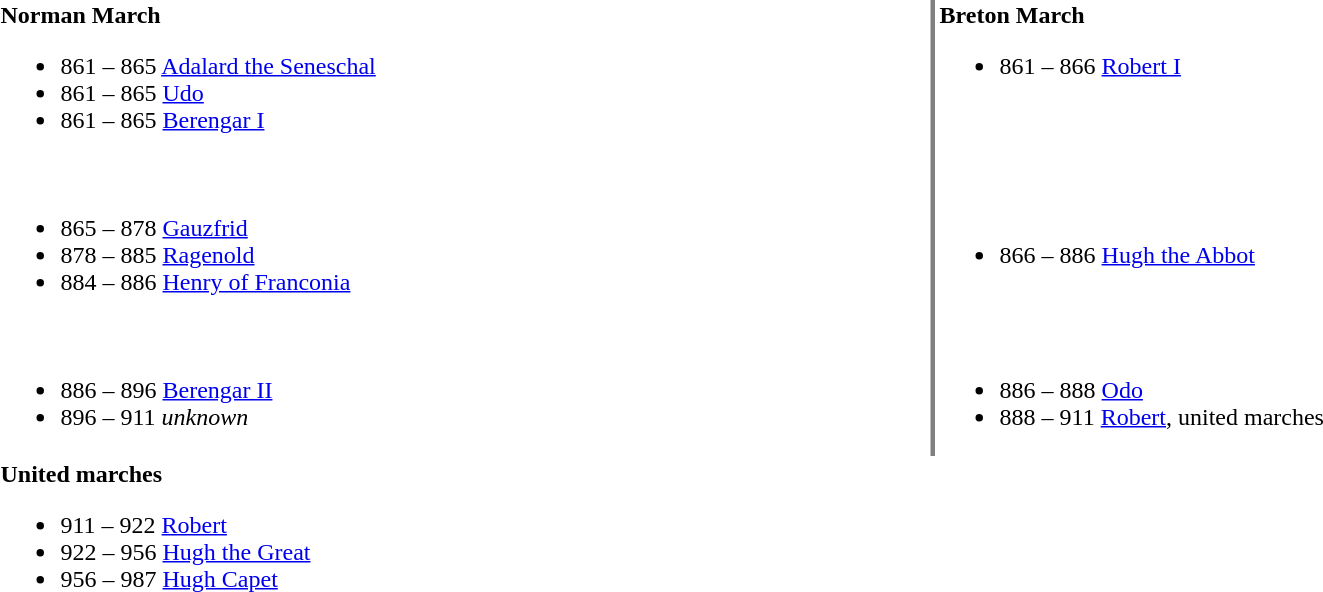<table border=0 width="100%">
<tr valign=top>
<td><strong>Norman March</strong><br><ul><li>861 – 865 <a href='#'>Adalard the Seneschal</a></li><li>861 – 865 <a href='#'>Udo</a></li><li>861 – 865 <a href='#'>Berengar I</a></li></ul></td>
<td width="1"  bgcolor="#808080" rowspan=3></td>
<td><strong>Breton March</strong><br><ul><li>861 – 866 <a href='#'>Robert I</a></li></ul></td>
</tr>
<tr>
<td><br><ul><li>865 – 878 <a href='#'>Gauzfrid</a></li><li>878 – 885 <a href='#'>Ragenold</a></li><li>884 – 886 <a href='#'>Henry of Franconia</a></li></ul></td>
<td><br><ul><li>866 – 886 <a href='#'>Hugh the Abbot</a></li></ul></td>
</tr>
<tr>
<td><br><ul><li>886 – 896 <a href='#'>Berengar II</a></li><li>896 – 911 <em>unknown</em></li></ul></td>
<td><br><ul><li>886 – 888 <a href='#'>Odo</a></li><li>888 – 911 <a href='#'>Robert</a>, united marches</li></ul></td>
</tr>
<tr>
<td colspan=3><strong>United marches</strong><br><ul><li>911 – 922 <a href='#'>Robert</a></li><li>922 – 956 <a href='#'>Hugh the Great</a></li><li>956 – 987 <a href='#'>Hugh Capet</a></li></ul></td>
</tr>
</table>
